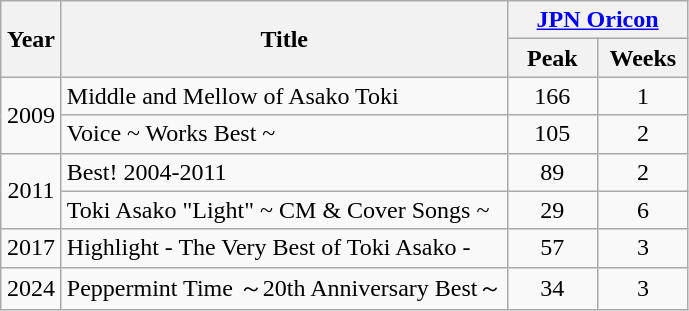<table class="wikitable">
<tr>
<th rowspan="2" style="width:33px;">Year</th>
<th rowspan="2">Title</th>
<th colspan="2" style="width:106px;"><a href='#'>JPN Oricon</a></th>
</tr>
<tr>
<th style="width:53px;">Peak</th>
<th style="width:53px;">Weeks</th>
</tr>
<tr>
<td rowspan="2" style="text-align:center;">2009</td>
<td>Middle and Mellow of Asako Toki</td>
<td style="text-align:center;">166</td>
<td style="text-align:center;">1</td>
</tr>
<tr>
<td>Voice ~ Works Best ~</td>
<td style="text-align:center;">105</td>
<td style="text-align:center;">2</td>
</tr>
<tr>
<td rowspan="2" style="text-align:center;">2011</td>
<td>Best! 2004-2011</td>
<td style="text-align:center;">89</td>
<td style="text-align:center;">2</td>
</tr>
<tr>
<td>Toki Asako "Light" ~ CM & Cover Songs ~</td>
<td style="text-align:center;">29</td>
<td style="text-align:center;">6</td>
</tr>
<tr>
<td style="text-align:center;">2017</td>
<td>Highlight - The Very Best of Toki Asako -</td>
<td style="text-align:center;">57</td>
<td style="text-align:center;">3</td>
</tr>
<tr>
<td style="text-align:center;">2024</td>
<td>Peppermint Time ～20th Anniversary Best～</td>
<td style="text-align:center;">34</td>
<td style="text-align:center;">3</td>
</tr>
</table>
